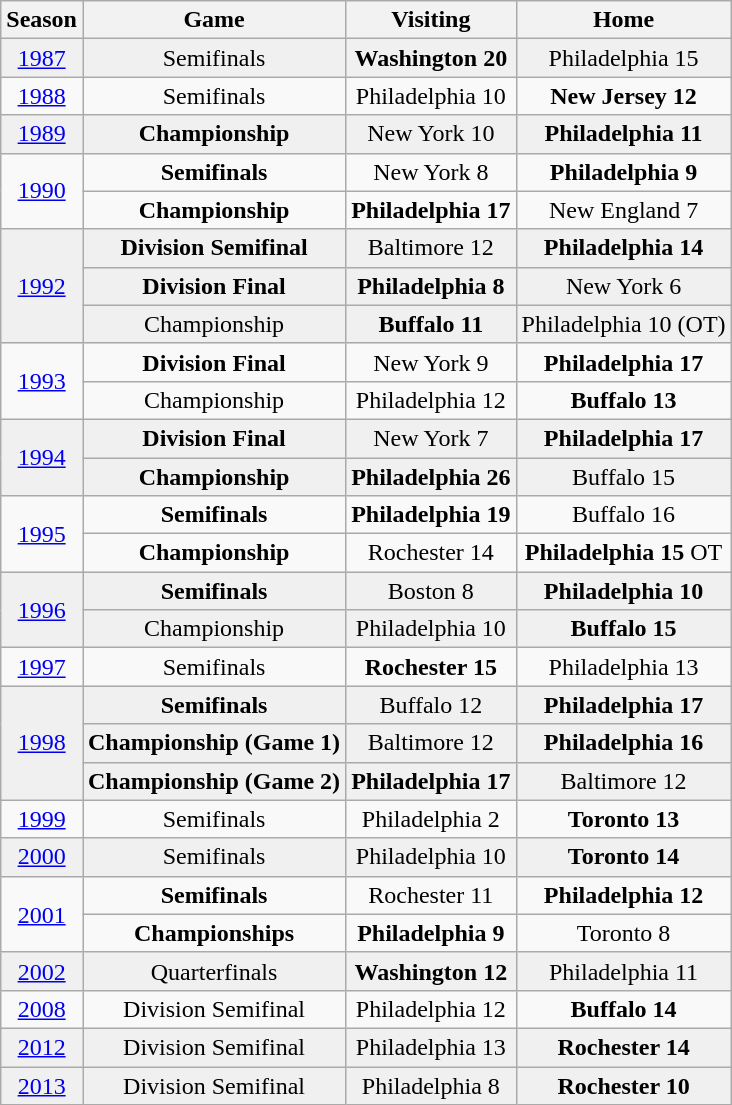<table class="wikitable">
<tr>
<th>Season</th>
<th>Game</th>
<th>Visiting</th>
<th>Home</th>
</tr>
<tr ALIGN=center bgcolor="#f0f0f0">
<td><a href='#'>1987</a></td>
<td>Semifinals</td>
<td><strong>Washington 20</strong></td>
<td>Philadelphia 15</td>
</tr>
<tr ALIGN=center>
<td><a href='#'>1988</a></td>
<td>Semifinals</td>
<td>Philadelphia 10</td>
<td><strong>New Jersey 12</strong></td>
</tr>
<tr ALIGN=center bgcolor="#f0f0f0">
<td><a href='#'>1989</a></td>
<td><strong>Championship</strong></td>
<td>New York 10</td>
<td><strong>Philadelphia 11</strong></td>
</tr>
<tr ALIGN=center>
<td rowspan="2"><a href='#'>1990</a></td>
<td><strong>Semifinals</strong></td>
<td>New York 8</td>
<td><strong>Philadelphia 9</strong></td>
</tr>
<tr ALIGN=center>
<td><strong>Championship</strong></td>
<td><strong>Philadelphia 17</strong></td>
<td>New England 7</td>
</tr>
<tr ALIGN=center bgcolor="#f0f0f0">
<td rowspan="3"><a href='#'>1992</a></td>
<td><strong>Division Semifinal</strong></td>
<td>Baltimore 12</td>
<td><strong>Philadelphia 14</strong></td>
</tr>
<tr ALIGN=center bgcolor="#f0f0f0">
<td><strong>Division Final</strong></td>
<td><strong>Philadelphia 8</strong></td>
<td>New York 6</td>
</tr>
<tr ALIGN=center bgcolor="#f0f0f0">
<td>Championship</td>
<td><strong>Buffalo 11</strong></td>
<td>Philadelphia 10 (OT)</td>
</tr>
<tr ALIGN=center>
<td rowspan="2"><a href='#'>1993</a></td>
<td><strong>Division Final</strong></td>
<td>New York 9</td>
<td><strong>Philadelphia 17</strong></td>
</tr>
<tr ALIGN=center>
<td>Championship</td>
<td>Philadelphia 12</td>
<td><strong>Buffalo 13</strong></td>
</tr>
<tr ALIGN=center bgcolor="#f0f0f0">
<td rowspan="2"><a href='#'>1994</a></td>
<td><strong>Division Final</strong></td>
<td>New York 7</td>
<td><strong>Philadelphia 17</strong></td>
</tr>
<tr ALIGN=center bgcolor="#f0f0f0">
<td><strong>Championship</strong></td>
<td><strong>Philadelphia 26</strong></td>
<td>Buffalo 15</td>
</tr>
<tr ALIGN=center>
<td rowspan="2"><a href='#'>1995</a></td>
<td><strong>Semifinals</strong></td>
<td><strong>Philadelphia 19</strong></td>
<td>Buffalo 16</td>
</tr>
<tr ALIGN=center>
<td><strong>Championship</strong></td>
<td>Rochester 14</td>
<td><strong>Philadelphia 15</strong> OT</td>
</tr>
<tr ALIGN=center bgcolor="#f0f0f0">
<td rowspan="2"><a href='#'>1996</a></td>
<td><strong>Semifinals</strong></td>
<td>Boston 8</td>
<td><strong>Philadelphia 10</strong></td>
</tr>
<tr ALIGN=center bgcolor="#f0f0f0">
<td>Championship</td>
<td>Philadelphia 10</td>
<td><strong>Buffalo 15</strong></td>
</tr>
<tr ALIGN=center>
<td><a href='#'>1997</a></td>
<td>Semifinals</td>
<td><strong>Rochester 15</strong></td>
<td>Philadelphia 13</td>
</tr>
<tr ALIGN=center bgcolor="#f0f0f0">
<td rowspan="3"><a href='#'>1998</a></td>
<td><strong>Semifinals</strong></td>
<td>Buffalo 12</td>
<td><strong>Philadelphia 17</strong></td>
</tr>
<tr ALIGN=center bgcolor="#f0f0f0">
<td><strong>Championship (Game 1)</strong></td>
<td>Baltimore 12</td>
<td><strong>Philadelphia 16</strong></td>
</tr>
<tr ALIGN=center bgcolor="#f0f0f0">
<td><strong>Championship (Game 2)</strong></td>
<td><strong>Philadelphia 17</strong></td>
<td>Baltimore 12</td>
</tr>
<tr ALIGN=center>
<td><a href='#'>1999</a></td>
<td>Semifinals</td>
<td>Philadelphia 2</td>
<td><strong>Toronto 13</strong></td>
</tr>
<tr ALIGN=center bgcolor="#f0f0f0">
<td><a href='#'>2000</a></td>
<td>Semifinals</td>
<td>Philadelphia 10</td>
<td><strong>Toronto 14</strong></td>
</tr>
<tr ALIGN=center>
<td rowspan="2"><a href='#'>2001</a></td>
<td><strong>Semifinals</strong></td>
<td>Rochester 11</td>
<td><strong>Philadelphia 12</strong></td>
</tr>
<tr ALIGN=center>
<td><strong>Championships</strong></td>
<td><strong>Philadelphia 9</strong></td>
<td>Toronto 8</td>
</tr>
<tr ALIGN=center bgcolor="#f0f0f0">
<td><a href='#'>2002</a></td>
<td>Quarterfinals</td>
<td><strong>Washington 12</strong></td>
<td>Philadelphia 11</td>
</tr>
<tr ALIGN=center>
<td><a href='#'>2008</a></td>
<td>Division Semifinal</td>
<td>Philadelphia 12</td>
<td><strong>Buffalo 14</strong></td>
</tr>
<tr ALIGN=center bgcolor="#f0f0f0">
<td><a href='#'>2012</a></td>
<td>Division Semifinal</td>
<td>Philadelphia 13</td>
<td><strong>Rochester 14</strong></td>
</tr>
<tr ALIGN=center bgcolor="#f0f0f0">
<td><a href='#'>2013</a></td>
<td>Division Semifinal</td>
<td>Philadelphia 8</td>
<td><strong>Rochester 10</strong></td>
</tr>
</table>
